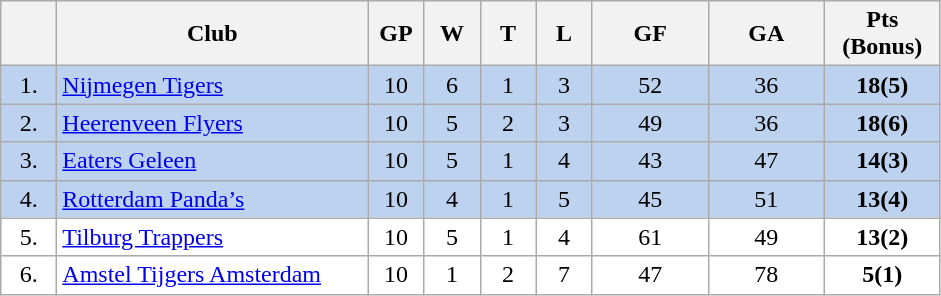<table class="wikitable">
<tr>
<th width="30"></th>
<th width="200">Club</th>
<th width="30">GP</th>
<th width="30">W</th>
<th width="30">T</th>
<th width="30">L</th>
<th width="70">GF</th>
<th width="70">GA</th>
<th width="70">Pts (Bonus)</th>
</tr>
<tr bgcolor="#BCD2EE" align="center">
<td>1.</td>
<td align="left"><a href='#'>Nijmegen Tigers</a></td>
<td>10</td>
<td>6</td>
<td>1</td>
<td>3</td>
<td>52</td>
<td>36</td>
<td><strong>18(5)</strong></td>
</tr>
<tr bgcolor="#BCD2EE" align="center">
<td>2.</td>
<td align="left"><a href='#'>Heerenveen Flyers</a></td>
<td>10</td>
<td>5</td>
<td>2</td>
<td>3</td>
<td>49</td>
<td>36</td>
<td><strong>18(6)</strong></td>
</tr>
<tr bgcolor="#BCD2EE" align="center">
<td>3.</td>
<td align="left"><a href='#'>Eaters Geleen</a></td>
<td>10</td>
<td>5</td>
<td>1</td>
<td>4</td>
<td>43</td>
<td>47</td>
<td><strong>14(3)</strong></td>
</tr>
<tr bgcolor="#BCD2EE" align="center">
<td>4.</td>
<td align="left"><a href='#'>Rotterdam Panda’s</a></td>
<td>10</td>
<td>4</td>
<td>1</td>
<td>5</td>
<td>45</td>
<td>51</td>
<td><strong>13(4)</strong></td>
</tr>
<tr bgcolor="#FFFFFF" align="center">
<td>5.</td>
<td align="left"><a href='#'>Tilburg Trappers</a></td>
<td>10</td>
<td>5</td>
<td>1</td>
<td>4</td>
<td>61</td>
<td>49</td>
<td><strong>13(2)</strong></td>
</tr>
<tr bgcolor="#FFFFFF" align="center">
<td>6.</td>
<td align="left"><a href='#'>Amstel Tijgers Amsterdam</a></td>
<td>10</td>
<td>1</td>
<td>2</td>
<td>7</td>
<td>47</td>
<td>78</td>
<td><strong>5(1)</strong></td>
</tr>
</table>
